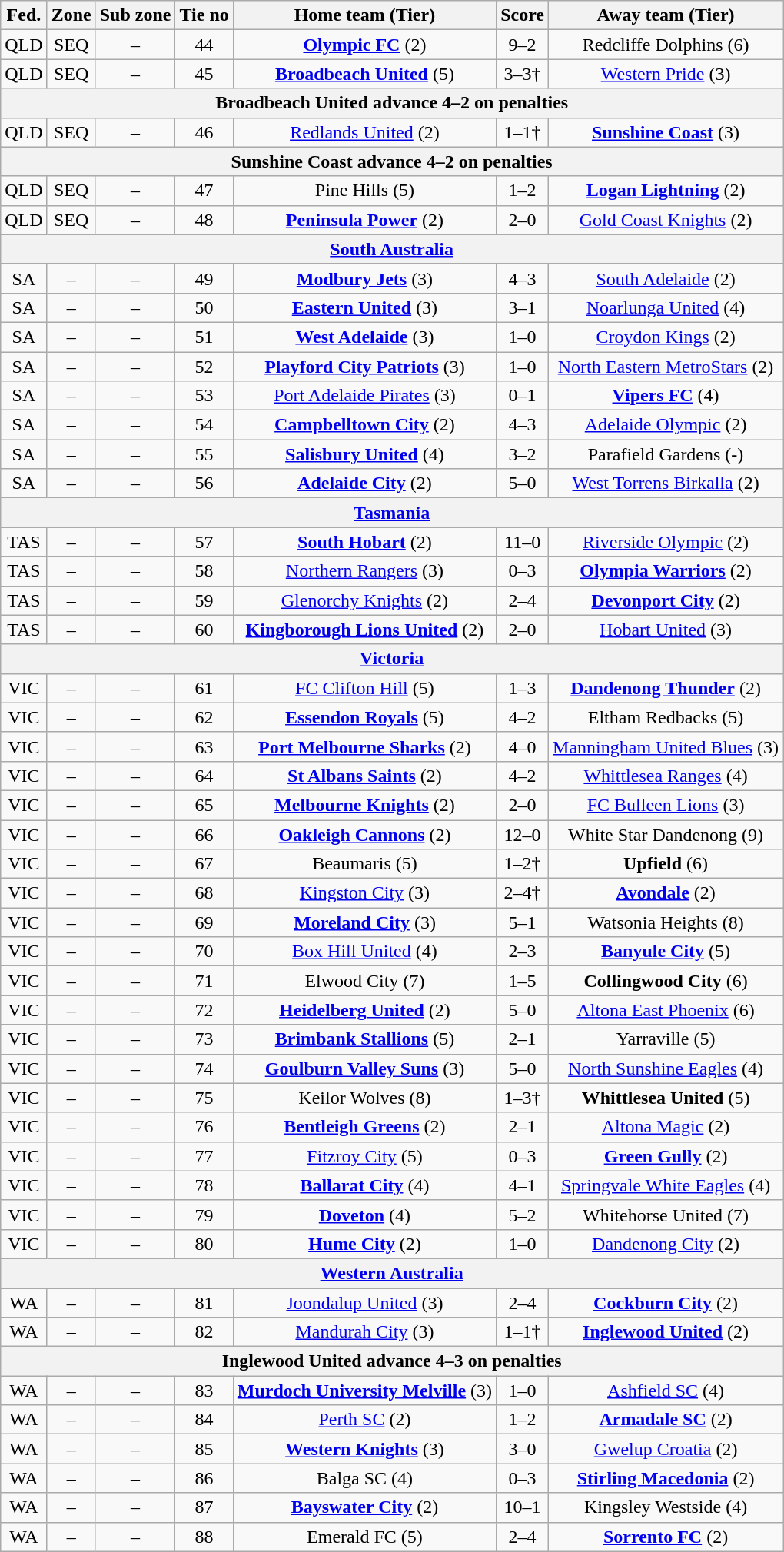<table class="wikitable" style="text-align:center">
<tr>
<th>Fed.</th>
<th>Zone</th>
<th>Sub zone</th>
<th>Tie no</th>
<th>Home team (Tier)</th>
<th>Score</th>
<th>Away team (Tier)</th>
</tr>
<tr>
<td>QLD</td>
<td>SEQ</td>
<td>–</td>
<td>44</td>
<td><strong><a href='#'>Olympic FC</a></strong> (2)</td>
<td>9–2</td>
<td>Redcliffe Dolphins (6)</td>
</tr>
<tr>
<td>QLD</td>
<td>SEQ</td>
<td>–</td>
<td>45</td>
<td><strong><a href='#'>Broadbeach United</a></strong> (5)</td>
<td>3–3†</td>
<td><a href='#'>Western Pride</a> (3)</td>
</tr>
<tr>
<th colspan=7>Broadbeach United advance 4–2 on penalties</th>
</tr>
<tr>
<td>QLD</td>
<td>SEQ</td>
<td>–</td>
<td>46</td>
<td><a href='#'>Redlands United</a> (2)</td>
<td>1–1†</td>
<td><strong><a href='#'>Sunshine Coast</a></strong> (3)</td>
</tr>
<tr>
<th colspan=7>Sunshine Coast advance 4–2 on penalties</th>
</tr>
<tr>
<td>QLD</td>
<td>SEQ</td>
<td>–</td>
<td>47</td>
<td>Pine Hills (5)</td>
<td>1–2</td>
<td><strong><a href='#'>Logan Lightning</a></strong> (2)</td>
</tr>
<tr>
<td>QLD</td>
<td>SEQ</td>
<td>–</td>
<td>48</td>
<td><strong><a href='#'>Peninsula Power</a></strong> (2)</td>
<td>2–0</td>
<td><a href='#'>Gold Coast Knights</a> (2)</td>
</tr>
<tr>
<th colspan=7><a href='#'>South Australia</a></th>
</tr>
<tr>
<td>SA</td>
<td>–</td>
<td>–</td>
<td>49</td>
<td><strong><a href='#'>Modbury Jets</a></strong> (3)</td>
<td>4–3</td>
<td><a href='#'>South Adelaide</a> (2)</td>
</tr>
<tr>
<td>SA</td>
<td>–</td>
<td>–</td>
<td>50</td>
<td><strong><a href='#'>Eastern United</a></strong> (3)</td>
<td>3–1</td>
<td><a href='#'>Noarlunga United</a> (4)</td>
</tr>
<tr>
<td>SA</td>
<td>–</td>
<td>–</td>
<td>51</td>
<td><strong><a href='#'>West Adelaide</a></strong> (3)</td>
<td>1–0</td>
<td><a href='#'>Croydon Kings</a> (2)</td>
</tr>
<tr>
<td>SA</td>
<td>–</td>
<td>–</td>
<td>52</td>
<td><strong><a href='#'>Playford City Patriots</a></strong> (3)</td>
<td>1–0</td>
<td><a href='#'>North Eastern MetroStars</a> (2)</td>
</tr>
<tr>
<td>SA</td>
<td>–</td>
<td>–</td>
<td>53</td>
<td><a href='#'>Port Adelaide Pirates</a> (3)</td>
<td>0–1</td>
<td><strong><a href='#'>Vipers FC</a></strong> (4)</td>
</tr>
<tr>
<td>SA</td>
<td>–</td>
<td>–</td>
<td>54</td>
<td><strong><a href='#'>Campbelltown City</a></strong> (2)</td>
<td>4–3</td>
<td><a href='#'>Adelaide Olympic</a> (2)</td>
</tr>
<tr>
<td>SA</td>
<td>–</td>
<td>–</td>
<td>55</td>
<td><strong><a href='#'>Salisbury United</a></strong> (4)</td>
<td>3–2</td>
<td>Parafield Gardens (-)</td>
</tr>
<tr>
<td>SA</td>
<td>–</td>
<td>–</td>
<td>56</td>
<td><strong><a href='#'>Adelaide City</a></strong> (2)</td>
<td>5–0</td>
<td><a href='#'>West Torrens Birkalla</a> (2)</td>
</tr>
<tr>
<th colspan=7><a href='#'>Tasmania</a></th>
</tr>
<tr>
<td>TAS</td>
<td>–</td>
<td>–</td>
<td>57</td>
<td><strong><a href='#'>South Hobart</a></strong> (2)</td>
<td>11–0</td>
<td><a href='#'>Riverside Olympic</a> (2)</td>
</tr>
<tr>
<td>TAS</td>
<td>–</td>
<td>–</td>
<td>58</td>
<td><a href='#'>Northern Rangers</a> (3)</td>
<td>0–3</td>
<td><strong><a href='#'>Olympia Warriors</a></strong> (2)</td>
</tr>
<tr>
<td>TAS</td>
<td>–</td>
<td>–</td>
<td>59</td>
<td><a href='#'>Glenorchy Knights</a> (2)</td>
<td>2–4</td>
<td><strong><a href='#'>Devonport City</a></strong> (2)</td>
</tr>
<tr>
<td>TAS</td>
<td>–</td>
<td>–</td>
<td>60</td>
<td><strong><a href='#'>Kingborough Lions United</a></strong> (2)</td>
<td>2–0</td>
<td><a href='#'>Hobart United</a> (3)</td>
</tr>
<tr>
<th colspan=7><a href='#'>Victoria</a></th>
</tr>
<tr>
<td>VIC</td>
<td>–</td>
<td>–</td>
<td>61</td>
<td><a href='#'>FC Clifton Hill</a> (5)</td>
<td>1–3</td>
<td><strong><a href='#'>Dandenong Thunder</a></strong> (2)</td>
</tr>
<tr>
<td>VIC</td>
<td>–</td>
<td>–</td>
<td>62</td>
<td><strong><a href='#'>Essendon Royals</a></strong> (5)</td>
<td>4–2</td>
<td>Eltham Redbacks (5)</td>
</tr>
<tr>
<td>VIC</td>
<td>–</td>
<td>–</td>
<td>63</td>
<td><strong><a href='#'>Port Melbourne Sharks</a></strong> (2)</td>
<td>4–0</td>
<td><a href='#'>Manningham United Blues</a> (3)</td>
</tr>
<tr>
<td>VIC</td>
<td>–</td>
<td>–</td>
<td>64</td>
<td><strong><a href='#'>St Albans Saints</a></strong> (2)</td>
<td>4–2</td>
<td><a href='#'>Whittlesea Ranges</a> (4)</td>
</tr>
<tr>
<td>VIC</td>
<td>–</td>
<td>–</td>
<td>65</td>
<td><strong><a href='#'>Melbourne Knights</a></strong> (2)</td>
<td>2–0</td>
<td><a href='#'>FC Bulleen Lions</a> (3)</td>
</tr>
<tr>
<td>VIC</td>
<td>–</td>
<td>–</td>
<td>66</td>
<td><strong><a href='#'>Oakleigh Cannons</a></strong> (2)</td>
<td>12–0</td>
<td>White Star Dandenong (9)</td>
</tr>
<tr>
<td>VIC</td>
<td>–</td>
<td>–</td>
<td>67</td>
<td>Beaumaris (5)</td>
<td>1–2†</td>
<td><strong>Upfield</strong> (6)</td>
</tr>
<tr>
<td>VIC</td>
<td>–</td>
<td>–</td>
<td>68</td>
<td><a href='#'>Kingston City</a> (3)</td>
<td>2–4†</td>
<td><strong><a href='#'>Avondale</a></strong> (2)</td>
</tr>
<tr>
<td>VIC</td>
<td>–</td>
<td>–</td>
<td>69</td>
<td><strong><a href='#'>Moreland City</a></strong> (3)</td>
<td>5–1</td>
<td>Watsonia Heights (8)</td>
</tr>
<tr>
<td>VIC</td>
<td>–</td>
<td>–</td>
<td>70</td>
<td><a href='#'>Box Hill United</a> (4)</td>
<td>2–3</td>
<td><strong><a href='#'>Banyule City</a></strong> (5)</td>
</tr>
<tr>
<td>VIC</td>
<td>–</td>
<td>–</td>
<td>71</td>
<td>Elwood City (7)</td>
<td>1–5</td>
<td><strong>Collingwood City</strong> (6)</td>
</tr>
<tr>
<td>VIC</td>
<td>–</td>
<td>–</td>
<td>72</td>
<td><strong><a href='#'>Heidelberg United</a></strong> (2)</td>
<td>5–0</td>
<td><a href='#'>Altona East Phoenix</a> (6)</td>
</tr>
<tr>
<td>VIC</td>
<td>–</td>
<td>–</td>
<td>73</td>
<td><strong><a href='#'>Brimbank Stallions</a></strong> (5)</td>
<td>2–1</td>
<td>Yarraville (5)</td>
</tr>
<tr>
<td>VIC</td>
<td>–</td>
<td>–</td>
<td>74</td>
<td><strong><a href='#'>Goulburn Valley Suns</a></strong> (3)</td>
<td>5–0</td>
<td><a href='#'>North Sunshine Eagles</a> (4)</td>
</tr>
<tr>
<td>VIC</td>
<td>–</td>
<td>–</td>
<td>75</td>
<td>Keilor Wolves (8)</td>
<td>1–3†</td>
<td><strong>Whittlesea United</strong> (5)</td>
</tr>
<tr>
<td>VIC</td>
<td>–</td>
<td>–</td>
<td>76</td>
<td><strong><a href='#'>Bentleigh Greens</a></strong> (2)</td>
<td>2–1</td>
<td><a href='#'>Altona Magic</a> (2)</td>
</tr>
<tr>
<td>VIC</td>
<td>–</td>
<td>–</td>
<td>77</td>
<td><a href='#'>Fitzroy City</a> (5)</td>
<td>0–3</td>
<td><strong><a href='#'>Green Gully</a></strong> (2)</td>
</tr>
<tr>
<td>VIC</td>
<td>–</td>
<td>–</td>
<td>78</td>
<td><strong><a href='#'>Ballarat City</a></strong> (4)</td>
<td>4–1</td>
<td><a href='#'>Springvale White Eagles</a> (4)</td>
</tr>
<tr>
<td>VIC</td>
<td>–</td>
<td>–</td>
<td>79</td>
<td><strong><a href='#'>Doveton</a></strong> (4)</td>
<td>5–2</td>
<td>Whitehorse United (7)</td>
</tr>
<tr>
<td>VIC</td>
<td>–</td>
<td>–</td>
<td>80</td>
<td><strong><a href='#'>Hume City</a></strong> (2)</td>
<td>1–0</td>
<td><a href='#'>Dandenong City</a> (2)</td>
</tr>
<tr>
<th colspan=7><a href='#'>Western Australia</a></th>
</tr>
<tr>
<td>WA</td>
<td>–</td>
<td>–</td>
<td>81</td>
<td><a href='#'>Joondalup United</a> (3)</td>
<td>2–4</td>
<td><strong><a href='#'>Cockburn City</a></strong> (2)</td>
</tr>
<tr>
<td>WA</td>
<td>–</td>
<td>–</td>
<td>82</td>
<td><a href='#'>Mandurah City</a> (3)</td>
<td>1–1†</td>
<td><strong><a href='#'>Inglewood United</a></strong> (2)</td>
</tr>
<tr>
<th colspan=7>Inglewood United advance 4–3 on penalties</th>
</tr>
<tr>
<td>WA</td>
<td>–</td>
<td>–</td>
<td>83</td>
<td><strong><a href='#'>Murdoch University Melville</a></strong> (3)</td>
<td>1–0</td>
<td><a href='#'>Ashfield SC</a> (4)</td>
</tr>
<tr>
<td>WA</td>
<td>–</td>
<td>–</td>
<td>84</td>
<td><a href='#'>Perth SC</a> (2)</td>
<td>1–2</td>
<td><strong><a href='#'>Armadale SC</a></strong> (2)</td>
</tr>
<tr>
<td>WA</td>
<td>–</td>
<td>–</td>
<td>85</td>
<td><strong><a href='#'>Western Knights</a></strong> (3)</td>
<td>3–0</td>
<td><a href='#'>Gwelup Croatia</a> (2)</td>
</tr>
<tr>
<td>WA</td>
<td>–</td>
<td>–</td>
<td>86</td>
<td>Balga SC (4)</td>
<td>0–3</td>
<td><strong><a href='#'>Stirling Macedonia</a></strong> (2)</td>
</tr>
<tr>
<td>WA</td>
<td>–</td>
<td>–</td>
<td>87</td>
<td><strong><a href='#'>Bayswater City</a></strong> (2)</td>
<td>10–1</td>
<td>Kingsley Westside (4)</td>
</tr>
<tr>
<td>WA</td>
<td>–</td>
<td>–</td>
<td>88</td>
<td>Emerald FC (5)</td>
<td>2–4</td>
<td><strong><a href='#'>Sorrento FC</a></strong> (2)</td>
</tr>
</table>
